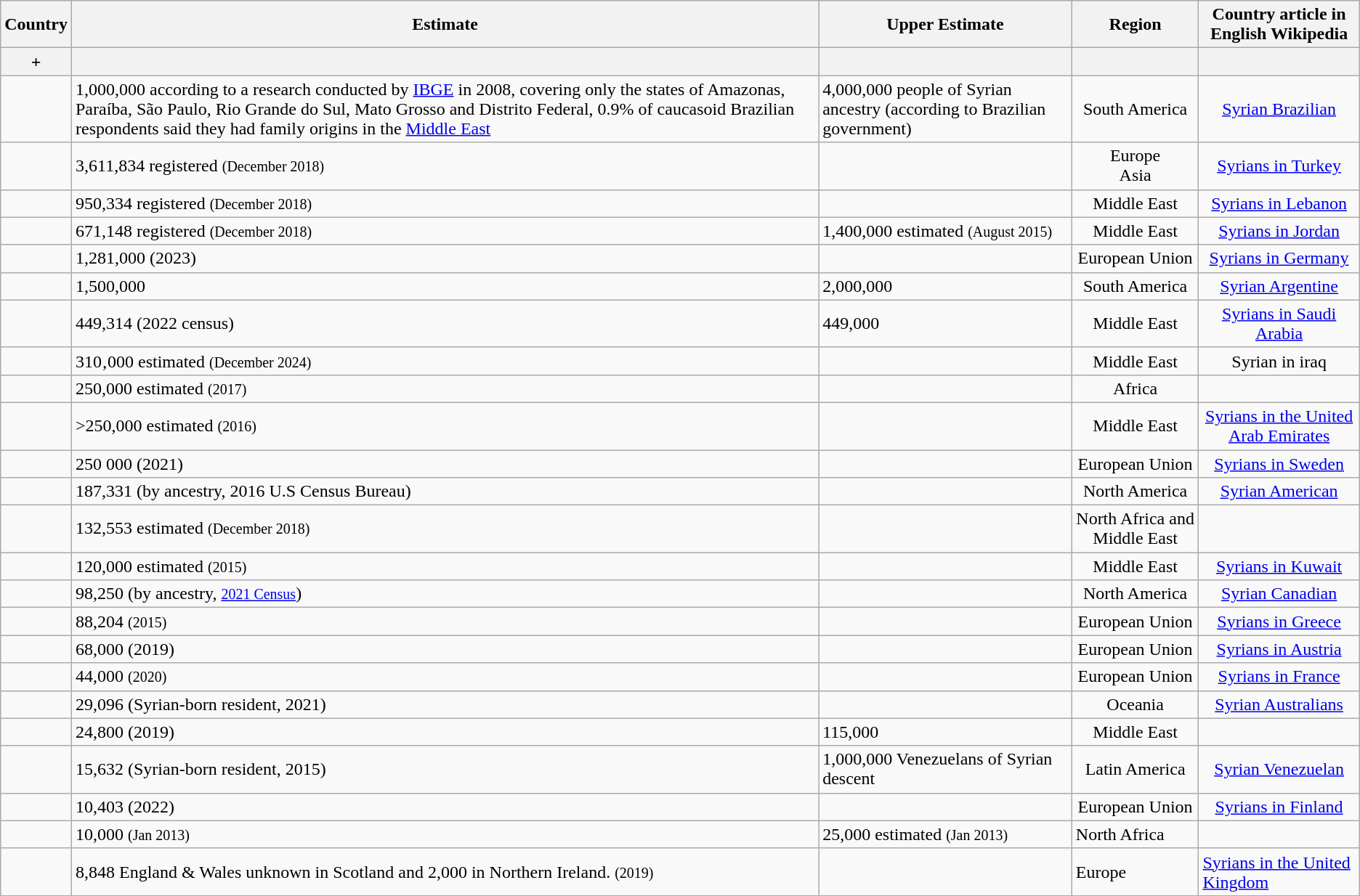<table class="wikitable sortable">
<tr>
<th>Country</th>
<th data-sort-type="number">Estimate</th>
<th data-sort-type="number">Upper Estimate</th>
<th align=center>Region</th>
<th align=center>Country article in English Wikipedia</th>
</tr>
<tr>
<th>+</th>
<th></th>
<th></th>
<th></th>
<th></th>
</tr>
<tr>
<td></td>
<td>1,000,000 according to a research conducted by <a href='#'>IBGE</a> in 2008, covering only the states of Amazonas, Paraíba, São Paulo, Rio Grande do Sul, Mato Grosso and Distrito Federal, 0.9% of caucasoid Brazilian respondents said they had family origins in the <a href='#'>Middle East</a></td>
<td>4,000,000 people of Syrian ancestry (according to Brazilian government)</td>
<td align=center>South America</td>
<td align=center><a href='#'>Syrian Brazilian</a></td>
</tr>
<tr>
<td></td>
<td>3,611,834 registered <small>(December 2018)</small></td>
<td></td>
<td align=center>Europe<br>Asia</td>
<td align=center><a href='#'>Syrians in Turkey</a></td>
</tr>
<tr>
<td></td>
<td>950,334 registered <small>(December 2018)</small></td>
<td></td>
<td align=center>Middle East</td>
<td align=center><a href='#'>Syrians in Lebanon</a></td>
</tr>
<tr>
<td></td>
<td>671,148 registered <small>(December 2018)</small></td>
<td>1,400,000 estimated <small>(August 2015)</small></td>
<td align=center>Middle East</td>
<td align=center><a href='#'>Syrians in Jordan</a></td>
</tr>
<tr>
<td></td>
<td>1,281,000 (2023)</td>
<td></td>
<td align=center>European Union</td>
<td align=center><a href='#'>Syrians in Germany</a></td>
</tr>
<tr>
<td></td>
<td>1,500,000</td>
<td>2,000,000</td>
<td align=center>South America</td>
<td align=center><a href='#'>Syrian Argentine</a></td>
</tr>
<tr>
<td></td>
<td>449,314 (2022 census) </td>
<td>449,000</td>
<td align=center>Middle East</td>
<td align=center><a href='#'>Syrians in Saudi Arabia</a></td>
</tr>
<tr>
<td></td>
<td>310‚000 estimated <small>(December 2024)</small></td>
<td></td>
<td align=center>Middle East</td>
<td align=center>Syrian in iraq</td>
</tr>
<tr>
<td></td>
<td>250,000 estimated <small>(2017)</small></td>
<td></td>
<td align=center>Africa</td>
<td align=center></td>
</tr>
<tr>
<td></td>
<td>>250,000 estimated <small>(2016)</small></td>
<td></td>
<td align=center>Middle East</td>
<td align=center><a href='#'>Syrians in the United Arab Emirates</a></td>
</tr>
<tr>
<td></td>
<td>250 000 (2021)</td>
<td></td>
<td align=center>European Union</td>
<td align=center><a href='#'>Syrians in Sweden</a></td>
</tr>
<tr>
<td></td>
<td>187,331 (by ancestry, 2016 U.S Census Bureau) </td>
<td></td>
<td align=center>North America</td>
<td align=center><a href='#'>Syrian American</a></td>
</tr>
<tr>
<td></td>
<td>132,553 estimated <small>(December 2018)</small></td>
<td></td>
<td align=center>North Africa and Middle East</td>
<td align=center></td>
</tr>
<tr>
<td></td>
<td>120,000 estimated <small>(2015)</small></td>
<td></td>
<td align=center>Middle East</td>
<td align=center><a href='#'>Syrians in Kuwait</a></td>
</tr>
<tr>
<td></td>
<td>98,250 (by ancestry, <small><a href='#'>2021 Census</a></small>)</td>
<td></td>
<td align="center">North America</td>
<td align="center"><a href='#'>Syrian Canadian</a></td>
</tr>
<tr>
<td></td>
<td>88,204 <small>(2015)</small></td>
<td></td>
<td align=center>European Union</td>
<td align=center><a href='#'>Syrians in Greece</a></td>
</tr>
<tr>
<td></td>
<td>68,000 (2019)</td>
<td></td>
<td align=center>European Union</td>
<td align=center><a href='#'>Syrians in Austria</a></td>
</tr>
<tr>
<td></td>
<td>44,000 <small>(2020)</small></td>
<td></td>
<td align=center>European Union</td>
<td align=center><a href='#'>Syrians in France</a></td>
</tr>
<tr>
<td></td>
<td>29,096 (Syrian-born resident, 2021)</td>
<td></td>
<td align="center">Oceania</td>
<td align="center"><a href='#'>Syrian Australians</a></td>
</tr>
<tr>
<td></td>
<td>24,800 (2019)</td>
<td>115,000</td>
<td align=center>Middle East</td>
</tr>
<tr>
<td></td>
<td>15,632 (Syrian-born resident, 2015)</td>
<td>1,000,000 Venezuelans of Syrian descent</td>
<td align=center>Latin America</td>
<td align=center><a href='#'>Syrian Venezuelan</a></td>
</tr>
<tr>
<td></td>
<td>10,403 (2022)</td>
<td></td>
<td align=center>European Union</td>
<td align=center><a href='#'>Syrians in Finland</a></td>
</tr>
<tr>
<td></td>
<td>10,000 <small>(Jan 2013)</small></td>
<td>25,000 estimated <small>(Jan 2013)</small></td>
<td>North Africa</td>
<td align=center></td>
</tr>
<tr>
<td></td>
<td>8,848 England & Wales unknown in Scotland and 2,000 in Northern Ireland. <small>(2019)</small></td>
<td></td>
<td>Europe</td>
<td><a href='#'>Syrians in the United Kingdom</a></td>
</tr>
</table>
